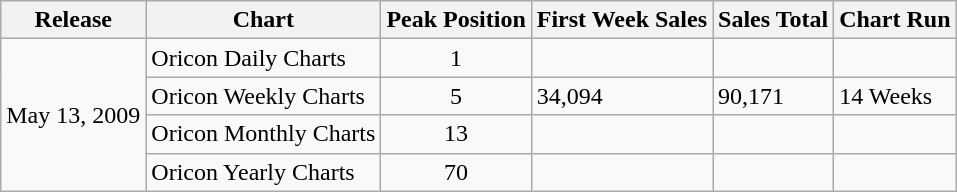<table class="wikitable">
<tr>
<th>Release</th>
<th>Chart</th>
<th>Peak Position</th>
<th>First Week Sales</th>
<th>Sales Total</th>
<th>Chart Run</th>
</tr>
<tr>
<td rowspan="4">May 13, 2009</td>
<td>Oricon Daily Charts</td>
<td align="center">1</td>
<td></td>
<td></td>
<td></td>
</tr>
<tr>
<td>Oricon Weekly Charts</td>
<td align="center">5</td>
<td>34,094</td>
<td>90,171</td>
<td>14 Weeks</td>
</tr>
<tr>
<td>Oricon Monthly Charts</td>
<td align="center">13</td>
<td></td>
<td></td>
<td></td>
</tr>
<tr>
<td>Oricon Yearly Charts</td>
<td align="center">70</td>
<td></td>
<td></td>
<td></td>
</tr>
</table>
